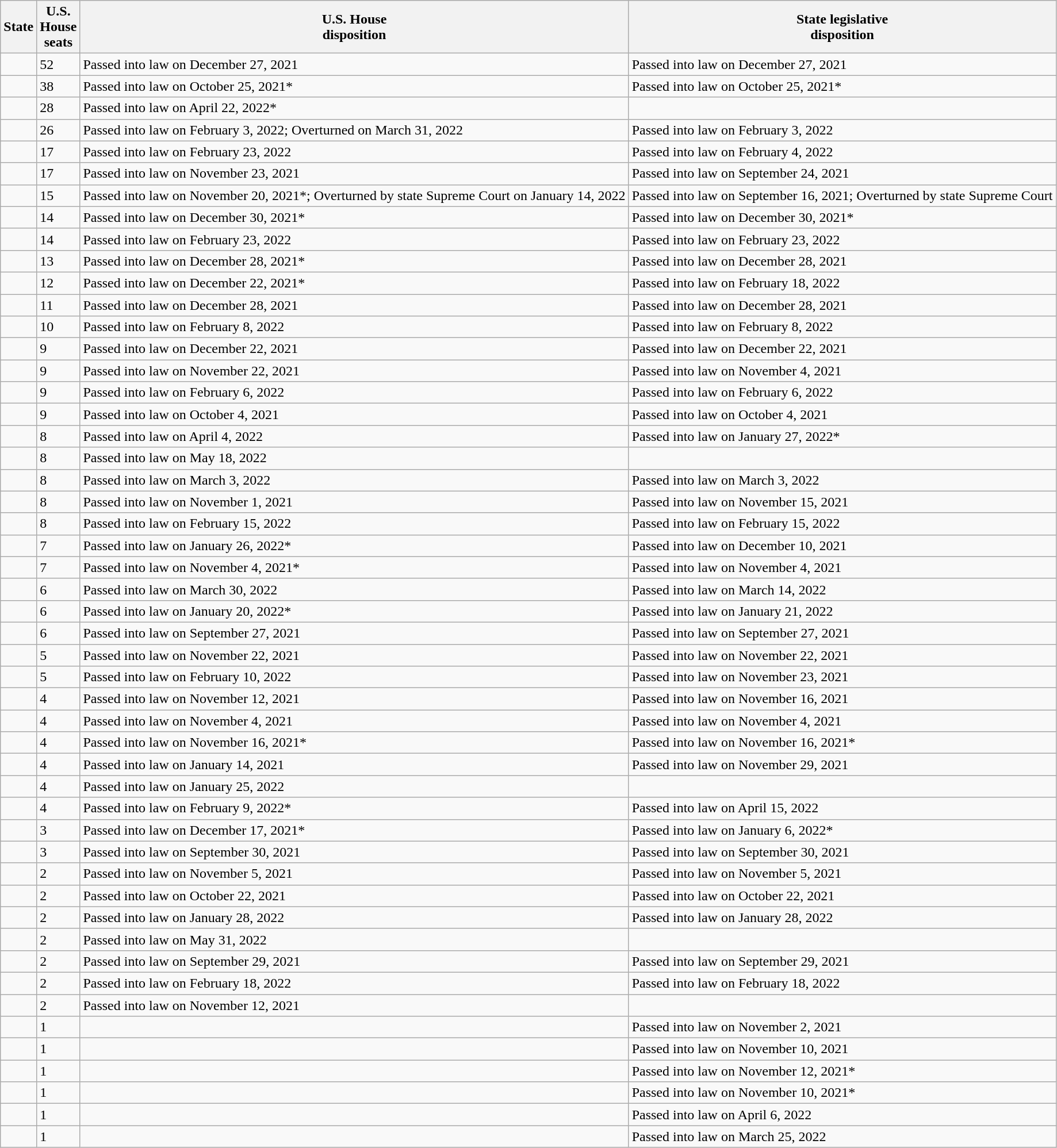<table class="sortable wikitable sticky-header sort-under col2center">
<tr>
<th>State</th>
<th>U.S.<br>House<br>seats</th>
<th>U.S. House<br>disposition</th>
<th>State legislative<br>disposition</th>
</tr>
<tr>
<td></td>
<td>52</td>
<td>Passed into law on December 27, 2021</td>
<td>Passed into law on December 27, 2021</td>
</tr>
<tr>
<td></td>
<td>38</td>
<td>Passed into law on October 25, 2021*</td>
<td>Passed into law on October 25, 2021*</td>
</tr>
<tr>
<td></td>
<td>28</td>
<td>Passed into law on April 22, 2022*</td>
<td></td>
</tr>
<tr>
<td></td>
<td>26</td>
<td>Passed into law on February 3, 2022; Overturned on March 31, 2022</td>
<td>Passed into law on February 3, 2022</td>
</tr>
<tr>
<td></td>
<td>17</td>
<td>Passed into law on February 23, 2022</td>
<td>Passed into law on February 4, 2022</td>
</tr>
<tr>
<td></td>
<td>17</td>
<td>Passed into law on November 23, 2021</td>
<td>Passed into law on September 24, 2021</td>
</tr>
<tr>
<td></td>
<td>15</td>
<td>Passed into law on November 20, 2021*; Overturned by state Supreme Court on January 14, 2022</td>
<td>Passed into law on September 16, 2021; Overturned by state Supreme Court</td>
</tr>
<tr>
<td></td>
<td>14</td>
<td>Passed into law on December 30, 2021*</td>
<td>Passed into law on December 30, 2021*</td>
</tr>
<tr>
<td></td>
<td>14</td>
<td>Passed into law on February 23, 2022</td>
<td>Passed into law on February 23, 2022</td>
</tr>
<tr>
<td></td>
<td>13</td>
<td>Passed into law on December 28, 2021*</td>
<td>Passed into law on December 28, 2021</td>
</tr>
<tr>
<td></td>
<td>12</td>
<td>Passed into law on December 22, 2021*</td>
<td>Passed into law on February 18, 2022</td>
</tr>
<tr>
<td></td>
<td>11</td>
<td>Passed into law on December 28, 2021</td>
<td>Passed into law on December 28, 2021</td>
</tr>
<tr>
<td></td>
<td>10</td>
<td>Passed into law on February 8, 2022</td>
<td>Passed into law on February 8, 2022</td>
</tr>
<tr>
<td></td>
<td>9</td>
<td>Passed into law on December 22, 2021</td>
<td>Passed into law on December 22, 2021</td>
</tr>
<tr>
<td></td>
<td>9</td>
<td>Passed into law on November 22, 2021</td>
<td>Passed into law on November 4, 2021</td>
</tr>
<tr>
<td></td>
<td>9</td>
<td>Passed into law on February 6, 2022</td>
<td>Passed into law on February 6, 2022</td>
</tr>
<tr>
<td></td>
<td>9</td>
<td>Passed into law on October 4, 2021</td>
<td>Passed into law on October 4, 2021</td>
</tr>
<tr>
<td></td>
<td>8</td>
<td>Passed into law on April 4, 2022</td>
<td>Passed into law on January 27, 2022*</td>
</tr>
<tr>
<td></td>
<td>8</td>
<td>Passed into law on May 18, 2022</td>
<td></td>
</tr>
<tr>
<td></td>
<td>8</td>
<td>Passed into law on March 3, 2022</td>
<td>Passed into law on March 3, 2022</td>
</tr>
<tr>
<td></td>
<td>8</td>
<td>Passed into law on November 1, 2021</td>
<td>Passed into law on November 15, 2021</td>
</tr>
<tr>
<td></td>
<td>8</td>
<td>Passed into law on February 15, 2022</td>
<td>Passed into law on February 15, 2022</td>
</tr>
<tr>
<td></td>
<td>7</td>
<td>Passed into law on January 26, 2022*</td>
<td>Passed into law on December 10, 2021</td>
</tr>
<tr>
<td></td>
<td>7</td>
<td>Passed into law on November 4, 2021*</td>
<td>Passed into law on November 4, 2021</td>
</tr>
<tr>
<td></td>
<td>6</td>
<td>Passed into law on March 30, 2022</td>
<td>Passed into law on March 14, 2022</td>
</tr>
<tr>
<td></td>
<td>6</td>
<td>Passed into law on January 20, 2022*</td>
<td>Passed into law on January 21, 2022</td>
</tr>
<tr>
<td></td>
<td>6</td>
<td>Passed into law on September 27, 2021</td>
<td>Passed into law on September 27, 2021</td>
</tr>
<tr>
<td></td>
<td>5</td>
<td>Passed into law on November 22, 2021</td>
<td>Passed into law on November 22, 2021</td>
</tr>
<tr>
<td></td>
<td>5</td>
<td>Passed into law on February 10, 2022</td>
<td>Passed into law on November 23, 2021</td>
</tr>
<tr>
<td></td>
<td>4</td>
<td>Passed into law on November 12, 2021</td>
<td>Passed into law on November 16, 2021</td>
</tr>
<tr>
<td></td>
<td>4</td>
<td>Passed into law on November 4, 2021</td>
<td>Passed into law on November 4, 2021</td>
</tr>
<tr>
<td></td>
<td>4</td>
<td>Passed into law on November 16, 2021*</td>
<td>Passed into law on November 16, 2021*</td>
</tr>
<tr>
<td></td>
<td>4</td>
<td>Passed into law on January 14, 2021</td>
<td>Passed into law on November 29, 2021</td>
</tr>
<tr>
<td></td>
<td>4</td>
<td>Passed into law on January 25, 2022</td>
<td></td>
</tr>
<tr>
<td></td>
<td>4</td>
<td>Passed into law on February 9, 2022*</td>
<td>Passed into law on April 15, 2022</td>
</tr>
<tr>
<td></td>
<td>3</td>
<td>Passed into law on December 17, 2021*</td>
<td>Passed into law on January 6, 2022*</td>
</tr>
<tr>
<td></td>
<td>3</td>
<td>Passed into law on September 30, 2021</td>
<td>Passed into law on September 30, 2021</td>
</tr>
<tr>
<td></td>
<td>2</td>
<td>Passed into law on November 5, 2021</td>
<td>Passed into law on November 5, 2021</td>
</tr>
<tr>
<td></td>
<td>2</td>
<td>Passed into law on October 22, 2021</td>
<td>Passed into law on October 22, 2021</td>
</tr>
<tr>
<td></td>
<td>2</td>
<td>Passed into law on January 28, 2022</td>
<td>Passed into law on January 28, 2022</td>
</tr>
<tr>
<td></td>
<td>2</td>
<td>Passed into law on May 31, 2022 </td>
<td></td>
</tr>
<tr>
<td></td>
<td>2</td>
<td>Passed into law on September 29, 2021</td>
<td>Passed into law on September 29, 2021</td>
</tr>
<tr>
<td></td>
<td>2</td>
<td>Passed into law on February 18, 2022</td>
<td>Passed into law on February 18, 2022</td>
</tr>
<tr>
<td></td>
<td>2</td>
<td>Passed into law on November 12, 2021</td>
<td></td>
</tr>
<tr>
<td></td>
<td>1</td>
<td></td>
<td>Passed into law on November 2, 2021</td>
</tr>
<tr>
<td></td>
<td>1</td>
<td></td>
<td>Passed into law on November 10, 2021</td>
</tr>
<tr>
<td></td>
<td>1</td>
<td></td>
<td>Passed into law on November 12, 2021*</td>
</tr>
<tr>
<td></td>
<td>1</td>
<td></td>
<td>Passed into law on November 10, 2021*</td>
</tr>
<tr>
<td></td>
<td>1</td>
<td></td>
<td>Passed into law on April 6, 2022</td>
</tr>
<tr>
<td></td>
<td>1</td>
<td></td>
<td>Passed into law on March 25, 2022</td>
</tr>
</table>
